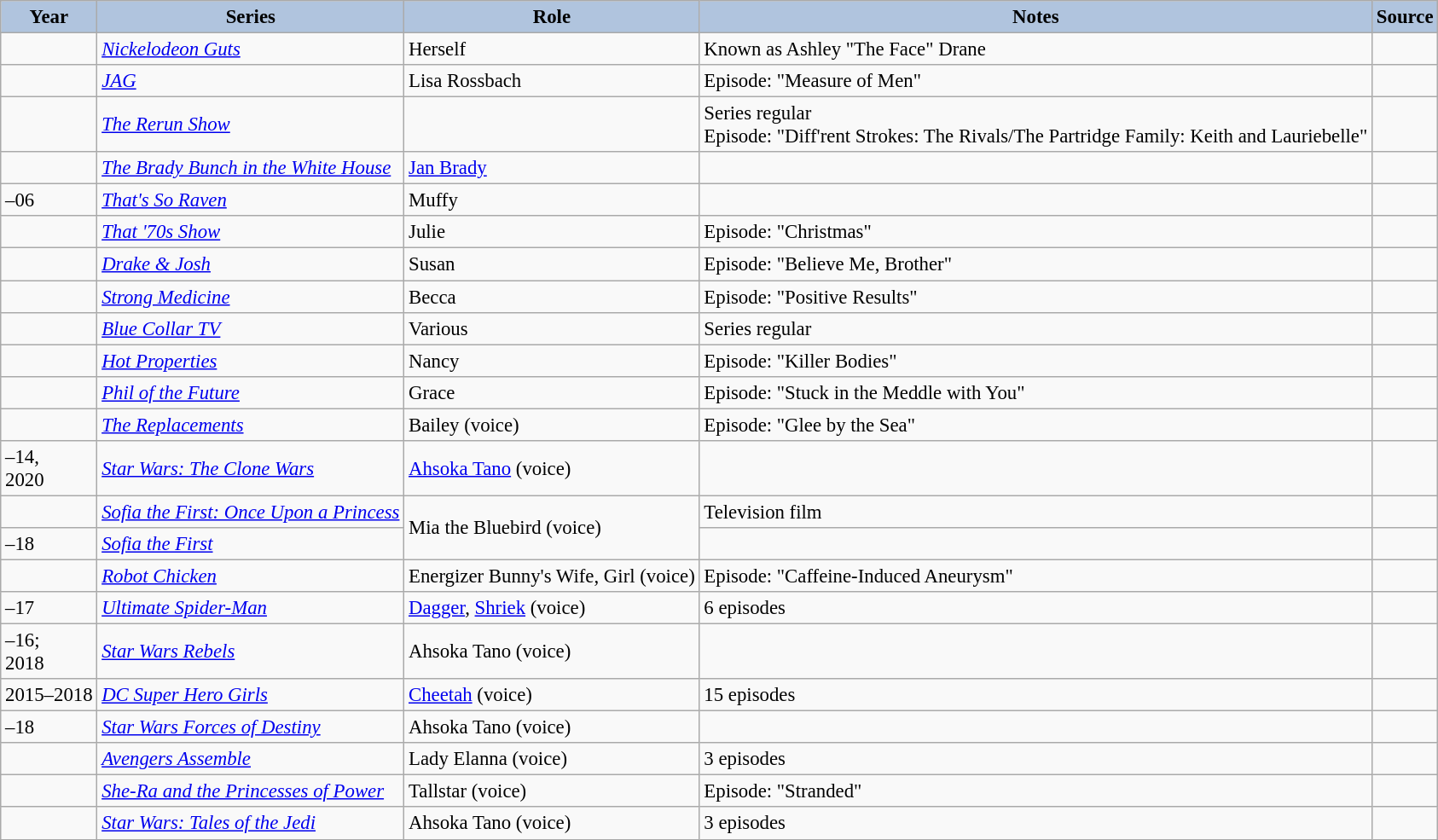<table class="wikitable sortable plainrowheaders" style="width=95%; font-size: 95%;">
<tr>
<th style="background:#b0c4de;">Year </th>
<th style="background:#b0c4de;">Series</th>
<th style="background:#b0c4de;">Role </th>
<th style="background:#b0c4de;" class="unsortable">Notes </th>
<th style="background:#b0c4de;" class="unsortable">Source</th>
</tr>
<tr>
<td></td>
<td><em><a href='#'>Nickelodeon Guts</a></em></td>
<td>Herself</td>
<td>Known as Ashley "The Face" Drane</td>
<td> </td>
</tr>
<tr>
<td></td>
<td><em><a href='#'>JAG</a></em></td>
<td>Lisa Rossbach</td>
<td>Episode: "Measure of Men"</td>
<td> </td>
</tr>
<tr>
<td></td>
<td><em><a href='#'>The Rerun Show</a></em></td>
<td> </td>
<td>Series regular<br>Episode: "Diff'rent Strokes: The Rivals/The Partridge Family: Keith and Lauriebelle"</td>
<td> </td>
</tr>
<tr>
<td></td>
<td><em><a href='#'>The Brady Bunch in the White House</a></em></td>
<td><a href='#'>Jan Brady</a></td>
<td> </td>
<td> </td>
</tr>
<tr>
<td>–06</td>
<td><em><a href='#'>That's So Raven</a></em></td>
<td>Muffy</td>
<td> </td>
<td> </td>
</tr>
<tr>
<td></td>
<td><em><a href='#'>That '70s Show</a></em></td>
<td>Julie</td>
<td>Episode: "Christmas"</td>
<td> </td>
</tr>
<tr>
<td></td>
<td><em><a href='#'>Drake & Josh</a></em></td>
<td>Susan</td>
<td>Episode: "Believe Me, Brother"</td>
<td> </td>
</tr>
<tr>
<td></td>
<td><em><a href='#'>Strong Medicine</a></em></td>
<td>Becca</td>
<td>Episode: "Positive Results"</td>
<td> </td>
</tr>
<tr>
<td></td>
<td><em><a href='#'>Blue Collar TV</a></em></td>
<td>Various</td>
<td>Series regular</td>
<td> </td>
</tr>
<tr>
<td></td>
<td><em><a href='#'>Hot Properties</a></em></td>
<td>Nancy</td>
<td>Episode: "Killer Bodies"</td>
<td> </td>
</tr>
<tr>
<td></td>
<td><em><a href='#'>Phil of the Future</a></em></td>
<td>Grace</td>
<td>Episode: "Stuck in the Meddle with You"</td>
<td> </td>
</tr>
<tr>
<td></td>
<td><em><a href='#'>The Replacements</a></em></td>
<td>Bailey (voice)</td>
<td>Episode: "Glee by the Sea"</td>
<td></td>
</tr>
<tr>
<td>–14,<br>2020</td>
<td><em><a href='#'>Star Wars: The Clone Wars</a></em></td>
<td><a href='#'>Ahsoka Tano</a> (voice)</td>
<td></td>
<td></td>
</tr>
<tr>
<td></td>
<td><em><a href='#'>Sofia the First: Once Upon a Princess</a></em></td>
<td rowspan="2">Mia the Bluebird (voice)</td>
<td>Television film</td>
<td></td>
</tr>
<tr>
<td>–18</td>
<td><em><a href='#'>Sofia the First</a></em></td>
<td></td>
<td></td>
</tr>
<tr>
<td></td>
<td><em><a href='#'>Robot Chicken</a></em></td>
<td>Energizer Bunny's Wife, Girl (voice)</td>
<td>Episode: "Caffeine-Induced Aneurysm"</td>
<td> </td>
</tr>
<tr>
<td>–17</td>
<td><em><a href='#'>Ultimate Spider-Man</a></em></td>
<td><a href='#'>Dagger</a>, <a href='#'>Shriek</a> (voice)</td>
<td>6 episodes</td>
<td></td>
</tr>
<tr>
<td>–16;<br>2018</td>
<td><em><a href='#'>Star Wars Rebels</a></em></td>
<td>Ahsoka Tano (voice)</td>
<td></td>
<td></td>
</tr>
<tr>
<td>2015–2018</td>
<td><em><a href='#'>DC Super Hero Girls</a></em></td>
<td><a href='#'>Cheetah</a> (voice)</td>
<td>15 episodes</td>
<td></td>
</tr>
<tr>
<td>–18</td>
<td><em><a href='#'>Star Wars Forces of Destiny</a></em></td>
<td>Ahsoka Tano (voice)</td>
<td></td>
<td></td>
</tr>
<tr>
<td></td>
<td><em><a href='#'>Avengers Assemble</a></em></td>
<td>Lady Elanna (voice)</td>
<td>3 episodes</td>
<td></td>
</tr>
<tr>
<td></td>
<td><em><a href='#'>She-Ra and the Princesses of Power</a></em></td>
<td>Tallstar (voice)</td>
<td>Episode: "Stranded"</td>
<td></td>
</tr>
<tr>
<td></td>
<td><em><a href='#'>Star Wars: Tales of the Jedi</a></em></td>
<td>Ahsoka Tano (voice)</td>
<td>3 episodes</td>
<td></td>
</tr>
</table>
